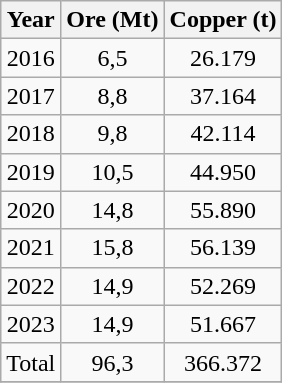<table class=wikitable style="text-align:center ">
<tr>
<th>Year</th>
<th>Ore (Mt)</th>
<th>Copper (t)</th>
</tr>
<tr>
<td>2016</td>
<td>6,5</td>
<td>26.179</td>
</tr>
<tr>
<td>2017</td>
<td>8,8</td>
<td>37.164</td>
</tr>
<tr>
<td>2018</td>
<td>9,8</td>
<td>42.114</td>
</tr>
<tr>
<td>2019</td>
<td>10,5</td>
<td>44.950</td>
</tr>
<tr>
<td>2020</td>
<td>14,8</td>
<td>55.890</td>
</tr>
<tr>
<td>2021</td>
<td>15,8</td>
<td>56.139</td>
</tr>
<tr>
<td>2022</td>
<td>14,9</td>
<td>52.269</td>
</tr>
<tr>
<td>2023</td>
<td>14,9</td>
<td>51.667</td>
</tr>
<tr>
<td>Total</td>
<td>96,3</td>
<td>366.372</td>
</tr>
<tr>
</tr>
</table>
